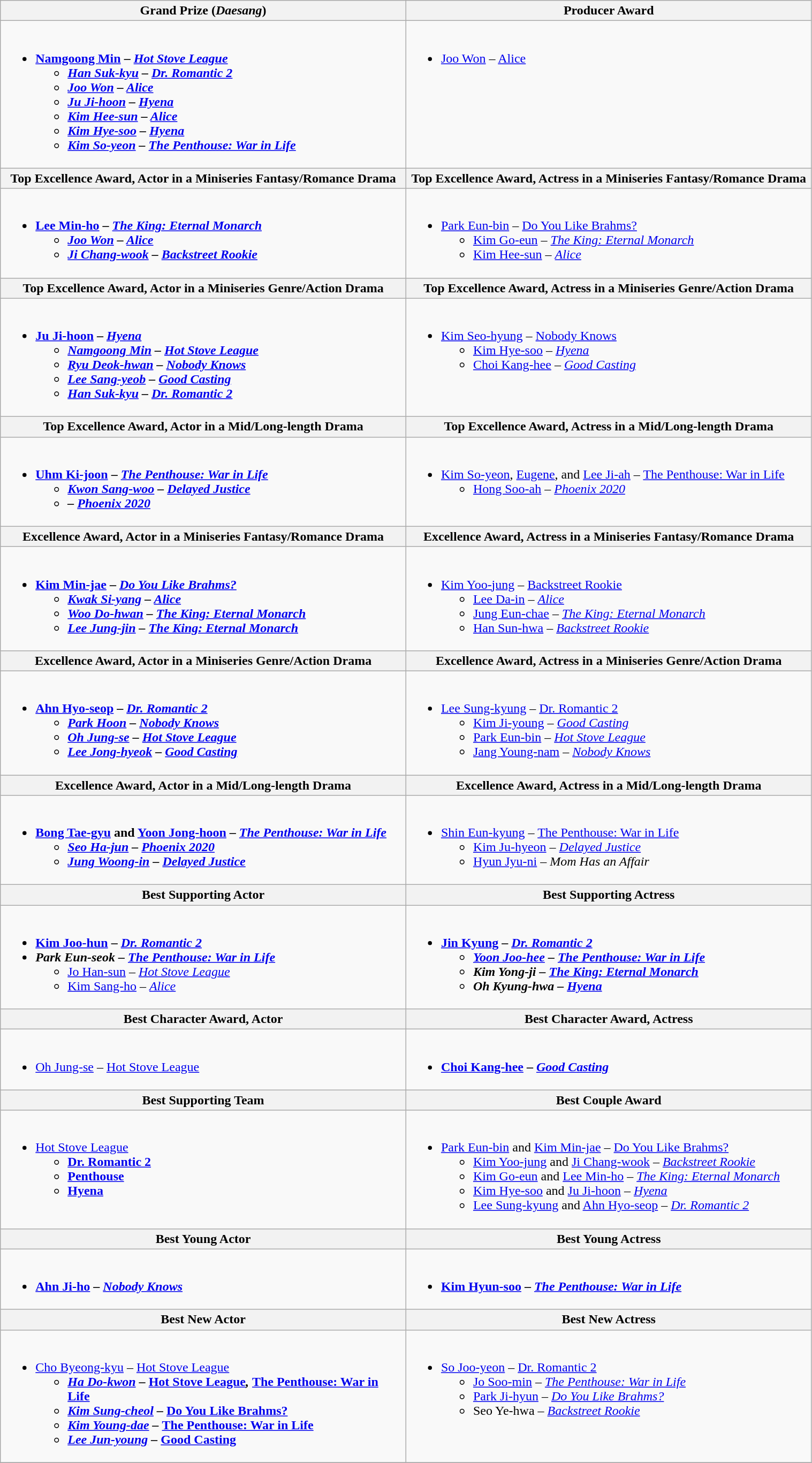<table class="wikitable" style="width:80%;">
<tr>
<th scope="col" style="width:40%">Grand Prize (<em>Daesang</em>)</th>
<th scope="col" style="width:40%">Producer Award</th>
</tr>
<tr>
<td valign="top"><br><ul><li><strong><a href='#'>Namgoong Min</a> – <em><a href='#'>Hot Stove League</a><strong><em><ul><li><a href='#'>Han Suk-kyu</a> – </em><a href='#'>Dr. Romantic 2</a><em></li><li><a href='#'>Joo Won</a> – </em><a href='#'>Alice</a><em></li><li><a href='#'>Ju Ji-hoon</a> – </em><a href='#'>Hyena</a><em></li><li><a href='#'>Kim Hee-sun</a> – </em><a href='#'>Alice</a><em></li><li><a href='#'>Kim Hye-soo</a> – </em><a href='#'>Hyena</a><em></li><li><a href='#'>Kim So-yeon</a> – </em><a href='#'>The Penthouse: War in Life</a><em></li></ul></li></ul></td>
<td valign="top"><br><ul><li></strong><a href='#'>Joo Won</a> – </em><a href='#'>Alice</a></em></strong></li></ul></td>
</tr>
<tr>
<th>Top Excellence Award, Actor in a Miniseries Fantasy/Romance Drama</th>
<th>Top Excellence Award, Actress in a Miniseries Fantasy/Romance Drama</th>
</tr>
<tr>
<td valign="top"><br><ul><li><strong><a href='#'>Lee Min-ho</a> – <em><a href='#'>The King: Eternal Monarch</a><strong><em><ul><li><a href='#'>Joo Won</a> – </em><a href='#'>Alice</a><em></li><li><a href='#'>Ji Chang-wook</a> – </em><a href='#'>Backstreet Rookie</a><em></li></ul></li></ul></td>
<td valign="top"><br><ul><li></strong><a href='#'>Park Eun-bin</a> – </em><a href='#'>Do You Like Brahms?</a></em></strong><ul><li><a href='#'>Kim Go-eun</a> – <em><a href='#'>The King: Eternal Monarch</a></em></li><li><a href='#'>Kim Hee-sun</a> – <em><a href='#'>Alice</a></em></li></ul></li></ul></td>
</tr>
<tr>
<th>Top Excellence Award, Actor in a Miniseries Genre/Action Drama</th>
<th>Top Excellence Award, Actress in a Miniseries Genre/Action Drama</th>
</tr>
<tr>
<td valign="top"><br><ul><li><strong><a href='#'>Ju Ji-hoon</a> – <em><a href='#'>Hyena</a><strong><em><ul><li><a href='#'>Namgoong Min</a> – </em><a href='#'>Hot Stove League</a><em></li><li><a href='#'>Ryu Deok-hwan</a> – </em><a href='#'>Nobody Knows</a><em></li><li><a href='#'>Lee Sang-yeob</a> – </em><a href='#'>Good Casting</a><em></li><li><a href='#'>Han Suk-kyu</a> – </em><a href='#'>Dr. Romantic 2</a><em></li></ul></li></ul></td>
<td valign="top"><br><ul><li></strong><a href='#'>Kim Seo-hyung</a> – </em><a href='#'>Nobody Knows</a></em></strong><ul><li><a href='#'>Kim Hye-soo</a> – <em><a href='#'>Hyena</a></em></li><li><a href='#'>Choi Kang-hee</a> – <em><a href='#'>Good Casting</a></em></li></ul></li></ul></td>
</tr>
<tr>
<th>Top Excellence Award, Actor in a Mid/Long-length Drama</th>
<th>Top Excellence Award, Actress in a Mid/Long-length Drama</th>
</tr>
<tr>
<td valign="top"><br><ul><li><strong><a href='#'>Uhm Ki-joon</a> – <em><a href='#'>The Penthouse: War in Life</a><strong><em><ul><li><a href='#'>Kwon Sang-woo</a> – </em><a href='#'>Delayed Justice</a><em></li><li> – </em><a href='#'>Phoenix 2020</a><em></li></ul></li></ul></td>
<td valign="top"><br><ul><li></strong><a href='#'>Kim So-yeon</a>, <a href='#'>Eugene</a>, and <a href='#'>Lee Ji-ah</a> – </em><a href='#'>The Penthouse: War in Life</a></em></strong><ul><li><a href='#'>Hong Soo-ah</a> – <em><a href='#'>Phoenix 2020</a></em></li></ul></li></ul></td>
</tr>
<tr>
<th>Excellence Award, Actor in a Miniseries Fantasy/Romance Drama</th>
<th>Excellence Award, Actress in a Miniseries Fantasy/Romance Drama</th>
</tr>
<tr>
<td valign="top"><br><ul><li><strong><a href='#'>Kim Min-jae</a> – <em><a href='#'>Do You Like Brahms?</a><strong><em><ul><li><a href='#'>Kwak Si-yang</a> – </em><a href='#'>Alice</a><em></li><li><a href='#'>Woo Do-hwan</a> – </em><a href='#'>The King: Eternal Monarch</a><em></li><li><a href='#'>Lee Jung-jin</a> – </em><a href='#'>The King: Eternal Monarch</a><em></li></ul></li></ul></td>
<td valign="top"><br><ul><li></strong><a href='#'>Kim Yoo-jung</a> – </em><a href='#'>Backstreet Rookie</a></em></strong><ul><li><a href='#'>Lee Da-in</a> – <em><a href='#'>Alice</a></em></li><li><a href='#'>Jung Eun-chae</a> – <em><a href='#'>The King: Eternal Monarch</a></em></li><li><a href='#'>Han Sun-hwa</a> – <em><a href='#'>Backstreet Rookie</a></em></li></ul></li></ul></td>
</tr>
<tr>
<th>Excellence Award, Actor in a Miniseries Genre/Action Drama</th>
<th>Excellence Award, Actress in a Miniseries Genre/Action Drama</th>
</tr>
<tr>
<td valign="top"><br><ul><li><strong><a href='#'>Ahn Hyo-seop</a> – <em><a href='#'>Dr. Romantic 2</a><strong><em><ul><li><a href='#'>Park Hoon</a> – </em><a href='#'>Nobody Knows</a><em></li><li><a href='#'>Oh Jung-se</a> – <a href='#'></em>Hot Stove League<em></a></li><li><a href='#'>Lee Jong-hyeok</a> – </em><a href='#'>Good Casting</a><em></li></ul></li></ul></td>
<td valign="top"><br><ul><li></strong><a href='#'>Lee Sung-kyung</a> – </em><a href='#'>Dr. Romantic 2</a></em></strong><ul><li><a href='#'>Kim Ji-young</a> – <em><a href='#'>Good Casting</a></em></li><li><a href='#'>Park Eun-bin</a> – <em><a href='#'>Hot Stove League</a></em></li><li><a href='#'>Jang Young-nam</a> – <em><a href='#'>Nobody Knows</a></em></li></ul></li></ul></td>
</tr>
<tr>
<th>Excellence Award, Actor in a Mid/Long-length Drama</th>
<th>Excellence Award, Actress in a Mid/Long-length Drama</th>
</tr>
<tr>
<td valign="top"><br><ul><li><strong><a href='#'>Bong Tae-gyu</a> and <a href='#'>Yoon Jong-hoon</a> – <em><a href='#'>The Penthouse: War in Life</a><strong><em><ul><li><a href='#'>Seo Ha-jun</a> – </em><a href='#'>Phoenix 2020</a><em></li><li><a href='#'>Jung Woong-in</a> – </em><a href='#'>Delayed Justice</a><em></li></ul></li></ul></td>
<td valign="top"><br><ul><li></strong><a href='#'>Shin Eun-kyung</a> – </em><a href='#'>The Penthouse: War in Life</a></em></strong><ul><li><a href='#'>Kim Ju-hyeon</a> – <em><a href='#'>Delayed Justice</a></em></li><li><a href='#'>Hyun Jyu-ni</a> – <em>Mom Has an Affair</em></li></ul></li></ul></td>
</tr>
<tr>
<th scope="col">Best Supporting Actor</th>
<th scope="col">Best Supporting Actress</th>
</tr>
<tr>
<td valign="top"><br><ul><li><strong><a href='#'>Kim Joo-hun</a> – <em><a href='#'>Dr. Romantic 2</a><strong><em></li><li></strong>Park Eun-seok – </em><a href='#'>The Penthouse: War in Life</a></em></strong><ul><li><a href='#'>Jo Han-sun</a> – <em><a href='#'>Hot Stove League</a></em></li><li><a href='#'>Kim Sang-ho</a> – <em><a href='#'>Alice</a></em></li></ul></li></ul></td>
<td valign="top"><br><ul><li><strong><a href='#'>Jin Kyung</a> – <em><a href='#'>Dr. Romantic 2</a><strong><em><ul><li><a href='#'>Yoon Joo-hee</a> – </em><a href='#'>The Penthouse: War in Life</a><em></li><li>Kim Yong-ji – </em><a href='#'>The King: Eternal Monarch</a><em></li><li>Oh Kyung-hwa – </em><a href='#'>Hyena</a><em></li></ul></li></ul></td>
</tr>
<tr>
<th scope="col">Best Character Award, Actor</th>
<th scope="col">Best Character Award, Actress</th>
</tr>
<tr>
<td valign="top"><br><ul><li></strong><a href='#'>Oh Jung-se</a> – </em><a href='#'>Hot Stove League</a></em></strong></li></ul></td>
<td valign="top"><br><ul><li><strong><a href='#'>Choi Kang-hee</a> – <em><a href='#'>Good Casting</a><strong><em></li></ul></td>
</tr>
<tr>
<th scope="col">Best Supporting Team</th>
<th scope="col">Best Couple Award</th>
</tr>
<tr>
<td valign="top"><br><ul><li></em><a href='#'></strong>Hot Stove League<strong></a><em><ul><li></em><a href='#'>Dr. Romantic 2</a><em></li><li></em><a href='#'>Penthouse</a><em></li><li></em><a href='#'>Hyena</a><em></li></ul></li></ul></td>
<td valign="top"><br><ul><li></strong><a href='#'>Park Eun-bin</a> and <a href='#'>Kim Min-jae</a> – </em><a href='#'>Do You Like Brahms?</a></em></strong><ul><li><a href='#'>Kim Yoo-jung</a> and <a href='#'>Ji Chang-wook</a> – <em><a href='#'>Backstreet Rookie</a></em></li><li><a href='#'>Kim Go-eun</a> and <a href='#'>Lee Min-ho</a> – <em><a href='#'>The King: Eternal Monarch</a></em></li><li><a href='#'>Kim Hye-soo</a> and <a href='#'>Ju Ji-hoon</a> – <a href='#'><em>Hyena</em></a></li><li><a href='#'>Lee Sung-kyung</a> and <a href='#'>Ahn Hyo-seop</a> – <em><a href='#'>Dr. Romantic 2</a></em></li></ul></li></ul></td>
</tr>
<tr>
<th scope="col">Best Young Actor</th>
<th scope="col">Best Young Actress</th>
</tr>
<tr>
<td valign="top"><br><ul><li><strong><a href='#'>Ahn Ji-ho</a> – <a href='#'><em>Nobody Knows</em></a></strong></li></ul></td>
<td valign="top"><br><ul><li><strong><a href='#'>Kim Hyun-soo</a> – <em><a href='#'>The Penthouse: War in Life</a><strong><em></li></ul></td>
</tr>
<tr>
<th scope="col">Best New Actor</th>
<th scope="col">Best New Actress</th>
</tr>
<tr>
<td valign="top"><br><ul><li></strong><a href='#'>Cho Byeong-kyu</a> – <a href='#'></em>Hot Stove League<em></a><strong><ul><li><a href='#'>Ha Do-kwon</a> – </em><a href='#'>Hot Stove League</a><em>, </em><a href='#'>The Penthouse: War in Life</a><em></li><li><a href='#'>Kim Sung-cheol</a> – </em><a href='#'>Do You Like Brahms?</a><em></li><li><a href='#'>Kim Young-dae</a> – </em><a href='#'>The Penthouse: War in Life</a><em></li><li><a href='#'>Lee Jun-young</a> – </em><a href='#'>Good Casting</a><em></li></ul></li></ul></td>
<td valign="top"><br><ul><li></strong><a href='#'>So Joo-yeon</a> – </em><a href='#'>Dr. Romantic 2</a></em></strong><ul><li><a href='#'>Jo Soo-min</a> – <em><a href='#'>The Penthouse: War in Life</a></em></li><li><a href='#'>Park Ji-hyun</a> – <em><a href='#'>Do You Like Brahms?</a></em></li><li>Seo Ye-hwa – <em><a href='#'>Backstreet Rookie</a></em></li></ul></li></ul></td>
</tr>
<tr>
</tr>
</table>
